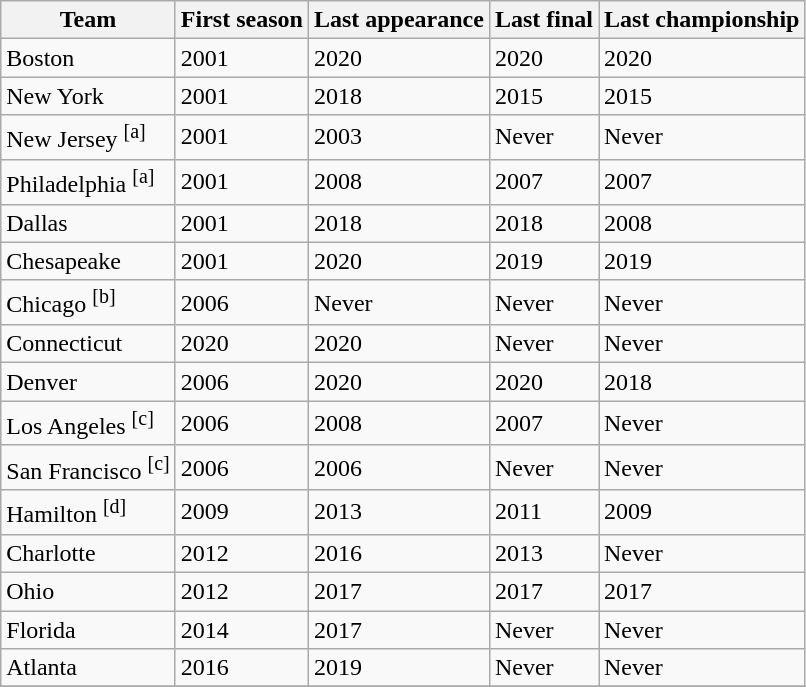<table class="wikitable sortable">
<tr>
<th>Team</th>
<th>First season</th>
<th>Last appearance</th>
<th>Last final</th>
<th>Last championship</th>
</tr>
<tr>
<td>Boston</td>
<td>2001</td>
<td>2020</td>
<td>2020</td>
<td>2020</td>
</tr>
<tr>
<td>New York</td>
<td>2001</td>
<td>2018</td>
<td>2015</td>
<td>2015</td>
</tr>
<tr>
<td>New Jersey <sup>[a]</sup></td>
<td>2001</td>
<td>2003</td>
<td>Never</td>
<td>Never</td>
</tr>
<tr>
<td>Philadelphia <sup>[a]</sup></td>
<td>2001</td>
<td>2008</td>
<td>2007</td>
<td>2007</td>
</tr>
<tr>
<td>Dallas</td>
<td>2001</td>
<td>2018</td>
<td>2018</td>
<td>2008</td>
</tr>
<tr>
<td>Chesapeake</td>
<td>2001</td>
<td>2020</td>
<td>2019</td>
<td>2019</td>
</tr>
<tr>
<td>Chicago <sup>[b]</sup></td>
<td>2006</td>
<td>Never</td>
<td>Never</td>
<td>Never</td>
</tr>
<tr>
<td>Connecticut</td>
<td>2020</td>
<td>2020</td>
<td>Never</td>
<td>Never</td>
</tr>
<tr>
<td>Denver</td>
<td>2006</td>
<td>2020</td>
<td>2020</td>
<td>2018</td>
</tr>
<tr>
<td>Los Angeles <sup>[c]</sup></td>
<td>2006</td>
<td>2008</td>
<td>2007</td>
<td>Never</td>
</tr>
<tr>
<td>San Francisco <sup>[c]</sup></td>
<td>2006</td>
<td>2006</td>
<td>Never</td>
<td>Never</td>
</tr>
<tr>
<td>Hamilton <sup>[d]</sup></td>
<td>2009</td>
<td>2013</td>
<td>2011</td>
<td>2009</td>
</tr>
<tr>
<td>Charlotte</td>
<td>2012</td>
<td>2016</td>
<td>2013</td>
<td>Never</td>
</tr>
<tr>
<td>Ohio</td>
<td>2012</td>
<td>2017</td>
<td>2017</td>
<td>2017</td>
</tr>
<tr>
<td>Florida</td>
<td>2014</td>
<td>2017</td>
<td>Never</td>
<td>Never</td>
</tr>
<tr>
<td>Atlanta</td>
<td>2016</td>
<td>2019</td>
<td>Never</td>
<td>Never</td>
</tr>
<tr>
</tr>
</table>
